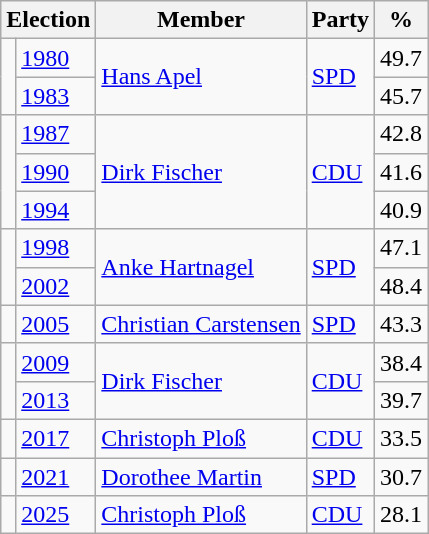<table class=wikitable>
<tr>
<th colspan=2>Election</th>
<th>Member</th>
<th>Party</th>
<th>%</th>
</tr>
<tr>
<td rowspan=2 bgcolor=></td>
<td><a href='#'>1980</a></td>
<td rowspan=2><a href='#'>Hans Apel</a></td>
<td rowspan=2><a href='#'>SPD</a></td>
<td align=right>49.7</td>
</tr>
<tr>
<td><a href='#'>1983</a></td>
<td align=right>45.7</td>
</tr>
<tr>
<td rowspan=3 bgcolor=></td>
<td><a href='#'>1987</a></td>
<td rowspan=3><a href='#'>Dirk Fischer</a></td>
<td rowspan=3><a href='#'>CDU</a></td>
<td align=right>42.8</td>
</tr>
<tr>
<td><a href='#'>1990</a></td>
<td align=right>41.6</td>
</tr>
<tr>
<td><a href='#'>1994</a></td>
<td align=right>40.9</td>
</tr>
<tr>
<td rowspan=2 bgcolor=></td>
<td><a href='#'>1998</a></td>
<td rowspan=2><a href='#'>Anke Hartnagel</a></td>
<td rowspan=2><a href='#'>SPD</a></td>
<td align=right>47.1</td>
</tr>
<tr>
<td><a href='#'>2002</a></td>
<td align=right>48.4</td>
</tr>
<tr>
<td bgcolor=></td>
<td><a href='#'>2005</a></td>
<td><a href='#'>Christian Carstensen</a></td>
<td><a href='#'>SPD</a></td>
<td align=right>43.3</td>
</tr>
<tr>
<td rowspan=2 bgcolor=></td>
<td><a href='#'>2009</a></td>
<td rowspan=2><a href='#'>Dirk Fischer</a></td>
<td rowspan=2><a href='#'>CDU</a></td>
<td align=right>38.4</td>
</tr>
<tr>
<td><a href='#'>2013</a></td>
<td align=right>39.7</td>
</tr>
<tr>
<td bgcolor=></td>
<td><a href='#'>2017</a></td>
<td><a href='#'>Christoph Ploß</a></td>
<td><a href='#'>CDU</a></td>
<td align=right>33.5</td>
</tr>
<tr>
<td bgcolor=></td>
<td><a href='#'>2021</a></td>
<td><a href='#'>Dorothee Martin</a></td>
<td><a href='#'>SPD</a></td>
<td align=right>30.7</td>
</tr>
<tr>
<td bgcolor=></td>
<td><a href='#'>2025</a></td>
<td><a href='#'>Christoph Ploß</a></td>
<td><a href='#'>CDU</a></td>
<td align=right>28.1</td>
</tr>
</table>
